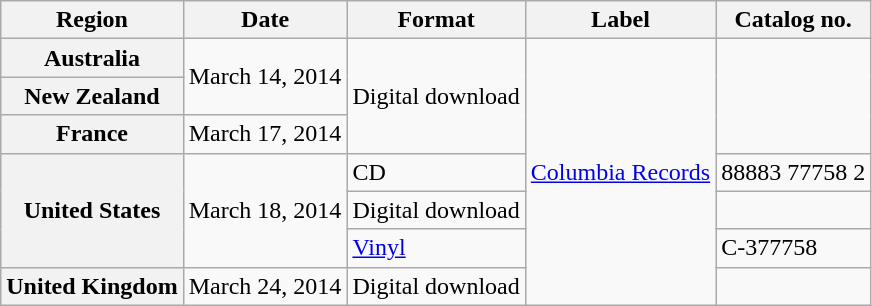<table class="wikitable plainrowheaders">
<tr>
<th scope="col">Region</th>
<th scope="col">Date</th>
<th scope="col">Format</th>
<th scope="col">Label</th>
<th scope="col">Catalog no.</th>
</tr>
<tr>
<th scope="row">Australia</th>
<td rowspan="2">March 14, 2014</td>
<td rowspan="3">Digital download</td>
<td rowspan="7"><a href='#'>Columbia Records</a></td>
<td rowspan="3"></td>
</tr>
<tr>
<th scope="row">New Zealand</th>
</tr>
<tr>
<th scope="row">France</th>
<td>March 17, 2014</td>
</tr>
<tr>
<th scope="row" rowspan="3">United States</th>
<td rowspan="3">March 18, 2014</td>
<td>CD</td>
<td>88883 77758 2</td>
</tr>
<tr>
<td>Digital download</td>
<td></td>
</tr>
<tr>
<td><a href='#'>Vinyl</a></td>
<td>C-377758</td>
</tr>
<tr>
<th scope="row">United Kingdom</th>
<td>March 24, 2014</td>
<td>Digital download</td>
<td></td>
</tr>
</table>
